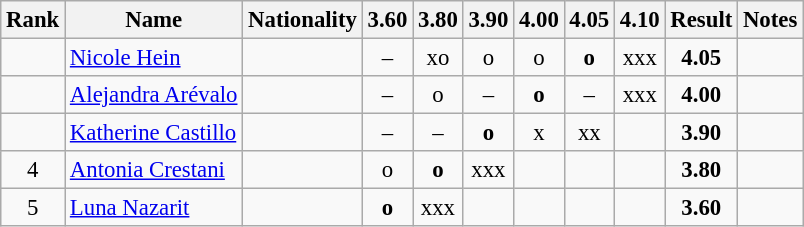<table class="wikitable sortable" style="text-align:center;font-size:95%">
<tr>
<th>Rank</th>
<th>Name</th>
<th>Nationality</th>
<th>3.60</th>
<th>3.80</th>
<th>3.90</th>
<th>4.00</th>
<th>4.05</th>
<th>4.10</th>
<th>Result</th>
<th>Notes</th>
</tr>
<tr>
<td></td>
<td align=left><a href='#'>Nicole Hein</a></td>
<td align=left></td>
<td>–</td>
<td>xo</td>
<td>o</td>
<td>o</td>
<td><strong>o</strong></td>
<td>xxx</td>
<td><strong>4.05</strong></td>
<td></td>
</tr>
<tr>
<td></td>
<td align=left><a href='#'>Alejandra Arévalo</a></td>
<td align=left></td>
<td>–</td>
<td>o</td>
<td>–</td>
<td><strong>o</strong></td>
<td>–</td>
<td>xxx</td>
<td><strong>4.00</strong></td>
<td></td>
</tr>
<tr>
<td></td>
<td align=left><a href='#'>Katherine Castillo</a></td>
<td align=left></td>
<td>–</td>
<td>–</td>
<td><strong>o</strong></td>
<td>x</td>
<td>xx</td>
<td></td>
<td><strong>3.90</strong></td>
<td></td>
</tr>
<tr>
<td>4</td>
<td align=left><a href='#'>Antonia Crestani</a></td>
<td align=left></td>
<td>o</td>
<td><strong>o</strong></td>
<td>xxx</td>
<td></td>
<td></td>
<td></td>
<td><strong>3.80</strong></td>
<td></td>
</tr>
<tr>
<td>5</td>
<td align=left><a href='#'>Luna Nazarit</a></td>
<td align=left></td>
<td><strong>o</strong></td>
<td>xxx</td>
<td></td>
<td></td>
<td></td>
<td></td>
<td><strong>3.60</strong></td>
<td></td>
</tr>
</table>
